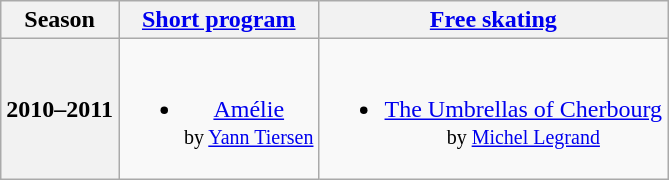<table class="wikitable" style="text-align:center">
<tr>
<th>Season</th>
<th><a href='#'>Short program</a></th>
<th><a href='#'>Free skating</a></th>
</tr>
<tr>
<th>2010–2011</th>
<td><br><ul><li><a href='#'>Amélie</a> <br><small> by <a href='#'>Yann Tiersen</a> </small></li></ul></td>
<td><br><ul><li><a href='#'>The Umbrellas of Cherbourg</a> <br><small> by <a href='#'>Michel Legrand</a> </small></li></ul></td>
</tr>
</table>
